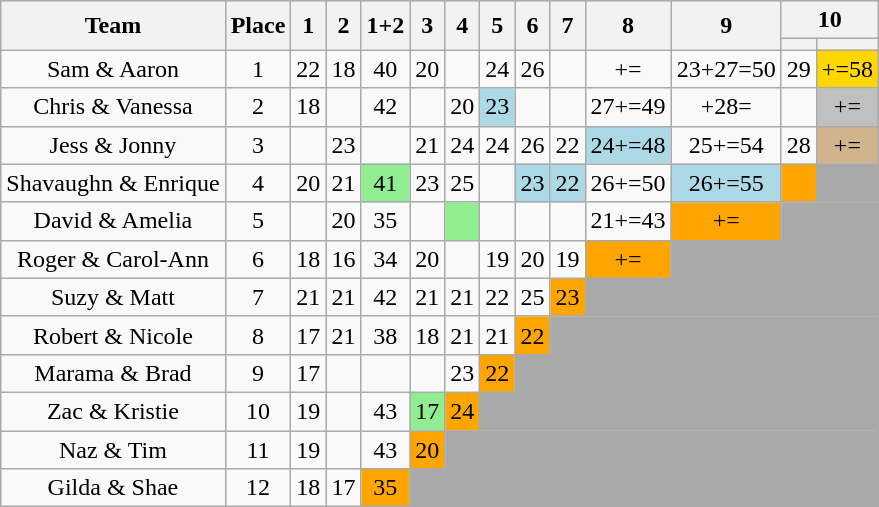<table class="wikitable sortable" style="text-align:center" align="center">
<tr>
<th rowspan=2>Team</th>
<th rowspan=2>Place</th>
<th rowspan=2>1</th>
<th rowspan=2>2</th>
<th rowspan=2>1+2</th>
<th rowspan=2>3</th>
<th rowspan=2>4</th>
<th rowspan=2>5</th>
<th rowspan=2>6</th>
<th rowspan=2>7</th>
<th rowspan=2>8</th>
<th rowspan=2>9</th>
<th colspan=2>10</th>
</tr>
<tr>
<th></th>
<th></th>
</tr>
<tr>
<td>Sam & Aaron</td>
<td>1</td>
<td>22</td>
<td>18</td>
<td>40</td>
<td>20</td>
<td></td>
<td>24</td>
<td>26</td>
<td></td>
<td>+=</td>
<td>23+27=50</td>
<td>29</td>
<td style="background:gold;">+=58</td>
</tr>
<tr>
<td>Chris & Vanessa</td>
<td>2</td>
<td>18</td>
<td></td>
<td>42</td>
<td></td>
<td>20</td>
<td style="background:lightblue;">23</td>
<td></td>
<td></td>
<td>27+=49</td>
<td>+28=</td>
<td></td>
<td style="background:silver;">+=</td>
</tr>
<tr>
<td>Jess & Jonny</td>
<td>3</td>
<td></td>
<td>23</td>
<td></td>
<td>21</td>
<td>24</td>
<td>24</td>
<td>26</td>
<td>22</td>
<td style="background:lightblue;">24+=48</td>
<td>25+=54</td>
<td>28</td>
<td style="background:tan;">+=</td>
</tr>
<tr>
<td>Shavaughn & Enrique</td>
<td>4</td>
<td>20</td>
<td>21</td>
<td style="background:lightgreen;">41</td>
<td>23</td>
<td>25</td>
<td></td>
<td style="background:lightblue;">23</td>
<td style="background:lightblue;">22</td>
<td>26+=50</td>
<td style="background:lightblue;">26+=55</td>
<td bgcolor=orange></td>
<td bgcolor=darkgrey></td>
</tr>
<tr>
<td>David & Amelia</td>
<td>5</td>
<td></td>
<td>20</td>
<td>35</td>
<td></td>
<td style="background:lightgreen;"></td>
<td></td>
<td></td>
<td></td>
<td>21+=43</td>
<td bgcolor=orange>+=</td>
<td style=background:darkgrey;" colspan="2"></td>
</tr>
<tr>
<td>Roger & Carol-Ann</td>
<td>6</td>
<td>18</td>
<td>16</td>
<td>34</td>
<td>20</td>
<td></td>
<td>19</td>
<td>20</td>
<td>19</td>
<td bgcolor=orange>+=</td>
<td style=background:darkgrey;" colspan="3"></td>
</tr>
<tr>
<td>Suzy & Matt</td>
<td>7</td>
<td>21</td>
<td>21</td>
<td>42</td>
<td>21</td>
<td>21</td>
<td>22</td>
<td>25</td>
<td bgcolor=orange>23</td>
<td style=background:darkgrey;" colspan="4"></td>
</tr>
<tr>
<td>Robert & Nicole</td>
<td>8</td>
<td>17</td>
<td>21</td>
<td>38</td>
<td>18</td>
<td>21</td>
<td>21</td>
<td bgcolor=orange>22</td>
<td style=background:darkgrey;" colspan="5"></td>
</tr>
<tr>
<td>Marama & Brad</td>
<td>9</td>
<td>17</td>
<td></td>
<td></td>
<td></td>
<td>23</td>
<td bgcolor=orange>22</td>
<td style="background:darkgrey;" colspan="6"></td>
</tr>
<tr>
<td>Zac & Kristie</td>
<td>10</td>
<td>19</td>
<td></td>
<td>43</td>
<td style="background:lightgreen;">17</td>
<td bgcolor=orange>24</td>
<td style="background:darkgrey;" colspan="7"></td>
</tr>
<tr>
<td>Naz & Tim</td>
<td>11</td>
<td>19</td>
<td></td>
<td>43</td>
<td bgcolor=orange>20</td>
<td style="background:darkgrey;" colspan="8"></td>
</tr>
<tr>
<td>Gilda & Shae</td>
<td>12</td>
<td>18</td>
<td>17</td>
<td bgcolor=orange>35</td>
<td style="background:darkgrey;" colspan="9"></td>
</tr>
</table>
